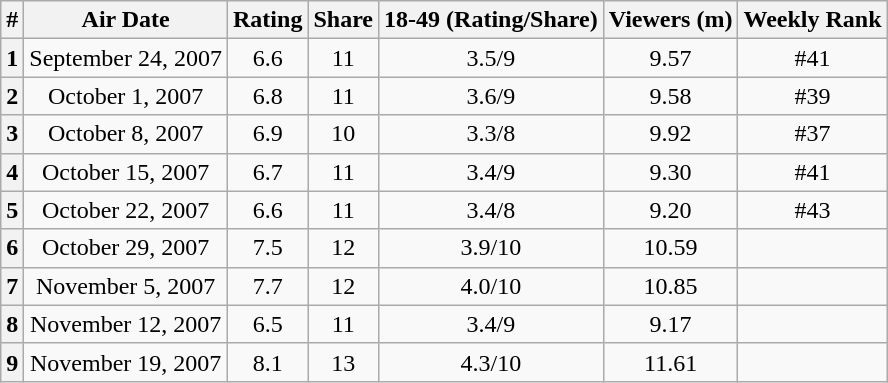<table class="wikitable" style="text-align:center">
<tr>
<th>#</th>
<th>Air Date</th>
<th>Rating</th>
<th>Share</th>
<th>18-49 (Rating/Share)</th>
<th>Viewers (m)</th>
<th>Weekly Rank</th>
</tr>
<tr>
<th>1</th>
<td>September 24, 2007</td>
<td>6.6</td>
<td>11</td>
<td>3.5/9</td>
<td>9.57</td>
<td>#41</td>
</tr>
<tr>
<th>2</th>
<td>October 1, 2007</td>
<td>6.8</td>
<td>11</td>
<td>3.6/9</td>
<td>9.58</td>
<td>#39</td>
</tr>
<tr>
<th>3</th>
<td>October 8, 2007</td>
<td>6.9</td>
<td>10</td>
<td>3.3/8</td>
<td>9.92</td>
<td>#37</td>
</tr>
<tr>
<th>4</th>
<td>October 15, 2007</td>
<td>6.7</td>
<td>11</td>
<td>3.4/9</td>
<td>9.30</td>
<td>#41</td>
</tr>
<tr>
<th>5</th>
<td>October 22, 2007</td>
<td>6.6</td>
<td>11</td>
<td>3.4/8</td>
<td>9.20</td>
<td>#43</td>
</tr>
<tr>
<th>6</th>
<td>October 29, 2007</td>
<td>7.5</td>
<td>12</td>
<td>3.9/10</td>
<td>10.59</td>
<td></td>
</tr>
<tr>
<th>7</th>
<td>November 5, 2007</td>
<td>7.7</td>
<td>12</td>
<td>4.0/10</td>
<td>10.85</td>
<td></td>
</tr>
<tr>
<th>8</th>
<td>November 12, 2007</td>
<td>6.5</td>
<td>11</td>
<td>3.4/9</td>
<td>9.17</td>
<td></td>
</tr>
<tr>
<th>9</th>
<td>November 19, 2007</td>
<td>8.1</td>
<td>13</td>
<td>4.3/10</td>
<td>11.61</td>
<td></td>
</tr>
</table>
